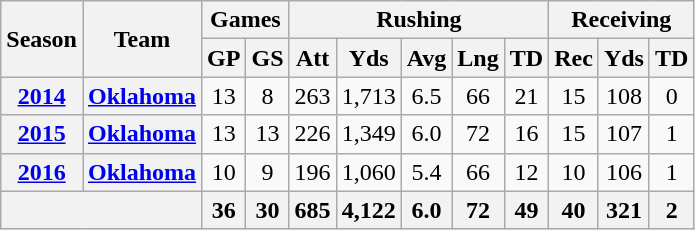<table class="wikitable" style="text-align:center;">
<tr>
<th rowspan="2">Season</th>
<th rowspan="2">Team</th>
<th colspan="2">Games</th>
<th colspan="5">Rushing</th>
<th colspan="3">Receiving</th>
</tr>
<tr>
<th>GP</th>
<th>GS</th>
<th>Att</th>
<th>Yds</th>
<th>Avg</th>
<th>Lng</th>
<th>TD</th>
<th>Rec</th>
<th>Yds</th>
<th>TD</th>
</tr>
<tr>
<th><a href='#'>2014</a></th>
<th><a href='#'>Oklahoma</a></th>
<td>13</td>
<td>8</td>
<td>263</td>
<td>1,713</td>
<td>6.5</td>
<td>66</td>
<td>21</td>
<td>15</td>
<td>108</td>
<td>0</td>
</tr>
<tr>
<th><a href='#'>2015</a></th>
<th><a href='#'>Oklahoma</a></th>
<td>13</td>
<td>13</td>
<td>226</td>
<td>1,349</td>
<td>6.0</td>
<td>72</td>
<td>16</td>
<td>15</td>
<td>107</td>
<td>1</td>
</tr>
<tr>
<th><a href='#'>2016</a></th>
<th><a href='#'>Oklahoma</a></th>
<td>10</td>
<td>9</td>
<td>196</td>
<td>1,060</td>
<td>5.4</td>
<td>66</td>
<td>12</td>
<td>10</td>
<td>106</td>
<td>1</td>
</tr>
<tr>
<th colspan="2"></th>
<th>36</th>
<th>30</th>
<th>685</th>
<th>4,122</th>
<th>6.0</th>
<th>72</th>
<th>49</th>
<th>40</th>
<th>321</th>
<th>2</th>
</tr>
</table>
